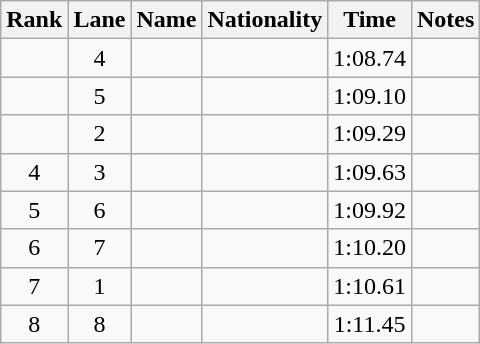<table class="wikitable sortable" style="text-align:center">
<tr>
<th>Rank</th>
<th>Lane</th>
<th>Name</th>
<th>Nationality</th>
<th>Time</th>
<th>Notes</th>
</tr>
<tr>
<td></td>
<td>4</td>
<td align=left></td>
<td align=left></td>
<td>1:08.74</td>
<td></td>
</tr>
<tr>
<td></td>
<td>5</td>
<td align=left></td>
<td align=left></td>
<td>1:09.10</td>
<td></td>
</tr>
<tr>
<td></td>
<td>2</td>
<td align=left></td>
<td align=left></td>
<td>1:09.29</td>
<td></td>
</tr>
<tr>
<td>4</td>
<td>3</td>
<td align=left></td>
<td align=left></td>
<td>1:09.63</td>
<td></td>
</tr>
<tr>
<td>5</td>
<td>6</td>
<td align=left></td>
<td align=left></td>
<td>1:09.92</td>
<td></td>
</tr>
<tr>
<td>6</td>
<td>7</td>
<td align=left></td>
<td align=left></td>
<td>1:10.20</td>
<td></td>
</tr>
<tr>
<td>7</td>
<td>1</td>
<td align=left></td>
<td align=left></td>
<td>1:10.61</td>
<td></td>
</tr>
<tr>
<td>8</td>
<td>8</td>
<td align=left></td>
<td align=left></td>
<td>1:11.45</td>
<td></td>
</tr>
</table>
